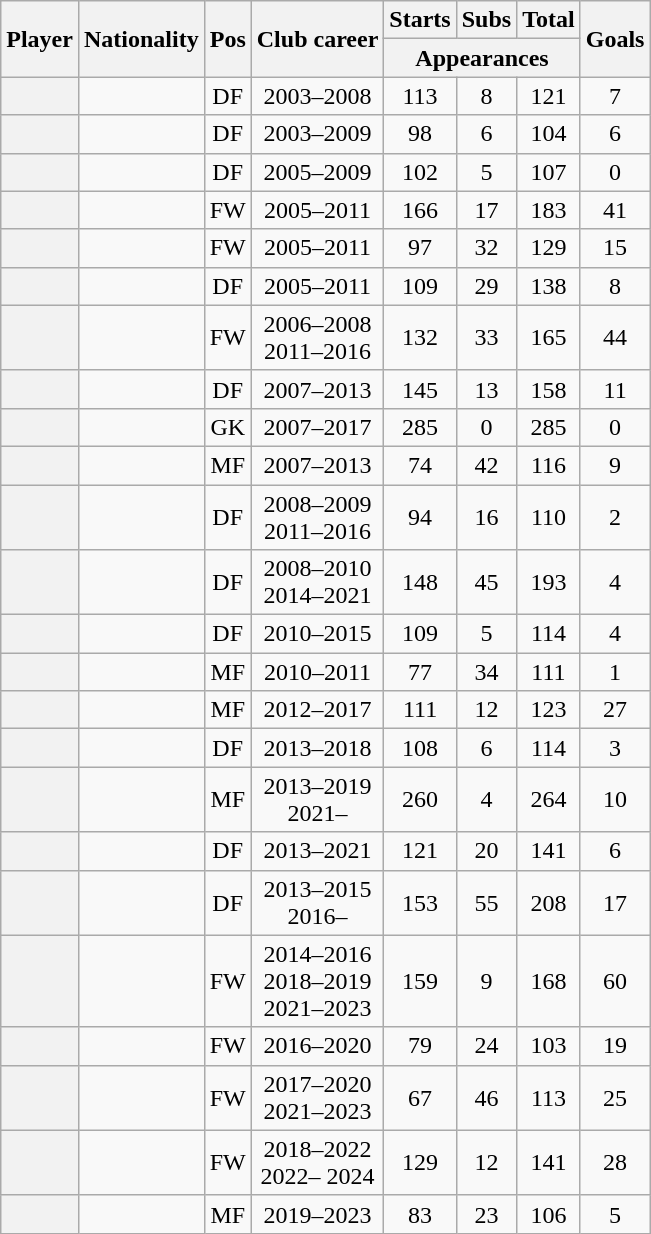<table class="wikitable sortable plainrowheaders" style="text-align:center;">
<tr>
<th scope=col rowspan="2">Player</th>
<th scope=col rowspan="2">Nationality</th>
<th scope=col rowspan="2">Pos</th>
<th scope=col rowspan="2">Club career</th>
<th scope=col>Starts</th>
<th scope=col>Subs</th>
<th scope=col>Total</th>
<th rowspan="2" scope=col>Goals</th>
</tr>
<tr class=unsortable>
<th scope=col colspan="3">Appearances</th>
</tr>
<tr>
<th scope=row></th>
<td align=left></td>
<td>DF</td>
<td>2003–2008</td>
<td>113</td>
<td>8</td>
<td>121</td>
<td>7</td>
</tr>
<tr>
<th scope=row></th>
<td align=left></td>
<td>DF</td>
<td>2003–2009</td>
<td>98</td>
<td>6</td>
<td>104</td>
<td>6</td>
</tr>
<tr>
<th scope=row></th>
<td align=left></td>
<td>DF</td>
<td>2005–2009</td>
<td>102</td>
<td>5</td>
<td>107</td>
<td>0</td>
</tr>
<tr>
<th scope=row></th>
<td align=left></td>
<td>FW</td>
<td>2005–2011</td>
<td>166</td>
<td>17</td>
<td>183</td>
<td>41</td>
</tr>
<tr>
<th scope=row></th>
<td align=left></td>
<td>FW</td>
<td>2005–2011</td>
<td>97</td>
<td>32</td>
<td>129</td>
<td>15</td>
</tr>
<tr>
<th scope=row></th>
<td align=left></td>
<td>DF</td>
<td>2005–2011</td>
<td>109</td>
<td>29</td>
<td>138</td>
<td>8</td>
</tr>
<tr>
<th scope=row></th>
<td align=left></td>
<td>FW</td>
<td>2006–2008<br>2011–2016</td>
<td>132</td>
<td>33</td>
<td>165</td>
<td>44</td>
</tr>
<tr>
<th scope=row></th>
<td align=left></td>
<td>DF</td>
<td>2007–2013</td>
<td>145</td>
<td>13</td>
<td>158</td>
<td>11</td>
</tr>
<tr>
<th scope=row></th>
<td align=left></td>
<td>GK</td>
<td>2007–2017</td>
<td>285</td>
<td>0</td>
<td>285</td>
<td>0</td>
</tr>
<tr>
<th scope=row></th>
<td align=left></td>
<td>MF</td>
<td>2007–2013</td>
<td>74</td>
<td>42</td>
<td>116</td>
<td>9</td>
</tr>
<tr>
<th scope=row></th>
<td align=left></td>
<td>DF</td>
<td>2008–2009<br>2011–2016</td>
<td>94</td>
<td>16</td>
<td>110</td>
<td>2</td>
</tr>
<tr>
<th scope=row></th>
<td align=left></td>
<td>DF</td>
<td>2008–2010<br>2014–2021</td>
<td>148</td>
<td>45</td>
<td>193</td>
<td>4</td>
</tr>
<tr>
<th scope=row></th>
<td align=left></td>
<td>DF</td>
<td>2010–2015</td>
<td>109</td>
<td>5</td>
<td>114</td>
<td>4</td>
</tr>
<tr>
<th scope=row></th>
<td align=left></td>
<td>MF</td>
<td>2010–2011</td>
<td>77</td>
<td>34</td>
<td>111</td>
<td>1</td>
</tr>
<tr>
<th scope=row></th>
<td align=left></td>
<td>MF</td>
<td>2012–2017</td>
<td>111</td>
<td>12</td>
<td>123</td>
<td>27</td>
</tr>
<tr>
<th scope=row></th>
<td align=left></td>
<td>DF</td>
<td>2013–2018</td>
<td>108</td>
<td>6</td>
<td>114</td>
<td>3</td>
</tr>
<tr>
<th scope=row><strong></strong></th>
<td align=left></td>
<td>MF</td>
<td>2013–2019<br>2021–</td>
<td>260</td>
<td>4</td>
<td>264</td>
<td>10</td>
</tr>
<tr>
<th scope=row></th>
<td align=left></td>
<td>DF</td>
<td>2013–2021</td>
<td>121</td>
<td>20</td>
<td>141</td>
<td>6</td>
</tr>
<tr>
<th scope=row><strong></strong></th>
<td align=left></td>
<td>DF</td>
<td>2013–2015<br>2016–</td>
<td>153</td>
<td>55</td>
<td>208</td>
<td>17</td>
</tr>
<tr>
<th scope=row></th>
<td align=left></td>
<td>FW</td>
<td>2014–2016<br>2018–2019<br>2021–2023</td>
<td>159</td>
<td>9</td>
<td>168</td>
<td>60</td>
</tr>
<tr>
<th scope=row></th>
<td align=left></td>
<td>FW</td>
<td>2016–2020</td>
<td>79</td>
<td>24</td>
<td>103</td>
<td>19</td>
</tr>
<tr>
<th scope="row"></th>
<td align="left"></td>
<td>FW</td>
<td>2017–2020<br>2021–2023</td>
<td>67</td>
<td>46</td>
<td>113</td>
<td>25</td>
</tr>
<tr>
<th scope="row"></th>
<td align="left"></td>
<td>FW</td>
<td>2018–2022<br>2022– 2024</td>
<td>129</td>
<td>12</td>
<td>141</td>
<td>28</td>
</tr>
<tr>
<th scope="row"></th>
<td align="left"></td>
<td>MF</td>
<td>2019–2023</td>
<td>83</td>
<td>23</td>
<td>106</td>
<td>5</td>
</tr>
</table>
